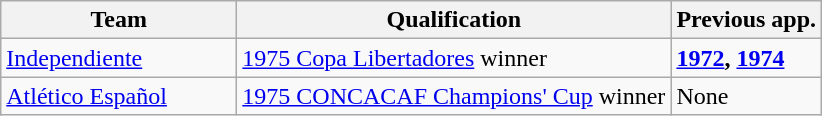<table class="wikitable">
<tr>
<th width=150px>Team</th>
<th>Qualification</th>
<th>Previous app.</th>
</tr>
<tr>
<td> <a href='#'>Independiente</a></td>
<td><a href='#'>1975 Copa Libertadores</a> winner</td>
<td><strong><a href='#'>1972</a>, <a href='#'>1974</a></strong></td>
</tr>
<tr>
<td> <a href='#'>Atlético Español</a></td>
<td><a href='#'>1975 CONCACAF Champions' Cup</a> winner</td>
<td>None</td>
</tr>
</table>
